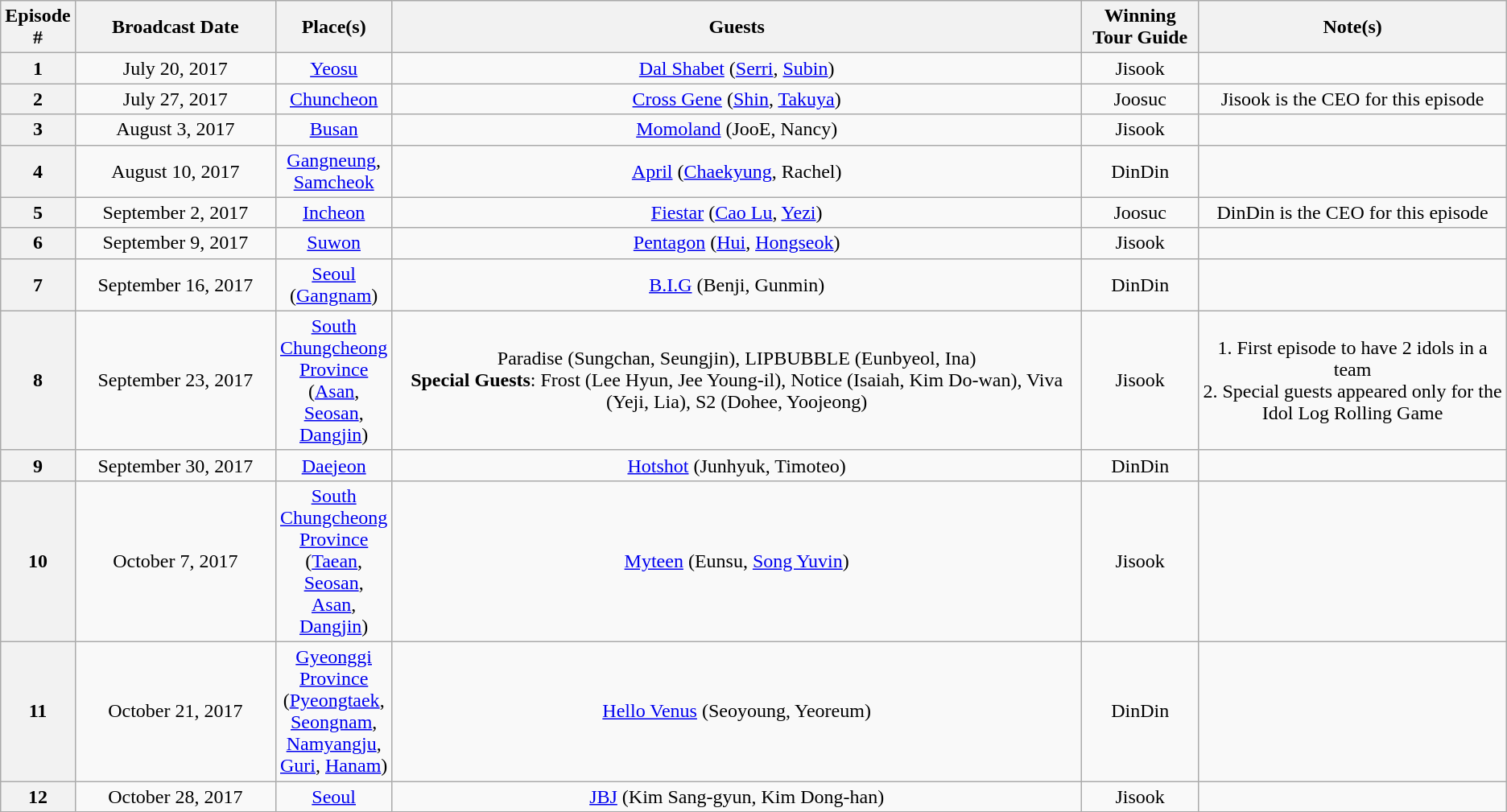<table class="wikitable sortable">
<tr>
<th width=40>Episode #</th>
<th width=160>Broadcast Date</th>
<th>Place(s)</th>
<th width=570>Guests</th>
<th width=90>Winning Tour Guide</th>
<th width=250>Note(s)</th>
</tr>
<tr style="text-align:center;">
<th>1</th>
<td>July 20, 2017</td>
<td><a href='#'>Yeosu</a></td>
<td><a href='#'>Dal Shabet</a> (<a href='#'>Serri</a>, <a href='#'>Subin</a>)</td>
<td>Jisook</td>
<td></td>
</tr>
<tr style="text-align:center;">
<th>2</th>
<td>July 27, 2017</td>
<td><a href='#'>Chuncheon</a></td>
<td><a href='#'>Cross Gene</a> (<a href='#'>Shin</a>, <a href='#'>Takuya</a>)</td>
<td>Joosuc</td>
<td>Jisook is the CEO for this episode</td>
</tr>
<tr style="text-align:center;">
<th>3</th>
<td>August 3, 2017</td>
<td><a href='#'>Busan</a></td>
<td><a href='#'>Momoland</a> (JooE, Nancy)</td>
<td>Jisook</td>
<td></td>
</tr>
<tr style="text-align:center;">
<th>4</th>
<td>August 10, 2017</td>
<td><a href='#'>Gangneung</a>, <a href='#'>Samcheok</a></td>
<td><a href='#'>April</a> (<a href='#'>Chaekyung</a>, Rachel)</td>
<td>DinDin</td>
<td></td>
</tr>
<tr style="text-align:center;">
<th>5</th>
<td>September 2, 2017</td>
<td><a href='#'>Incheon</a></td>
<td><a href='#'>Fiestar</a> (<a href='#'>Cao Lu</a>, <a href='#'>Yezi</a>)</td>
<td>Joosuc</td>
<td>DinDin is the CEO for this episode</td>
</tr>
<tr style="text-align:center;">
<th>6</th>
<td>September 9, 2017</td>
<td><a href='#'>Suwon</a></td>
<td><a href='#'>Pentagon</a> (<a href='#'>Hui</a>, <a href='#'>Hongseok</a>)</td>
<td>Jisook</td>
<td></td>
</tr>
<tr style="text-align:center;">
<th>7</th>
<td>September 16, 2017</td>
<td><a href='#'>Seoul</a> (<a href='#'>Gangnam</a>)</td>
<td><a href='#'>B.I.G</a> (Benji, Gunmin)</td>
<td>DinDin</td>
<td></td>
</tr>
<tr style="text-align:center;">
<th>8</th>
<td>September 23, 2017</td>
<td><a href='#'>South Chungcheong Province</a> (<a href='#'>Asan</a>, <a href='#'>Seosan</a>, <a href='#'>Dangjin</a>)</td>
<td>Paradise (Sungchan, Seungjin), LIPBUBBLE (Eunbyeol, Ina)<br><strong>Special Guests</strong>: Frost (Lee Hyun, Jee Young-il), Notice (Isaiah, Kim Do-wan), Viva (Yeji, Lia), S2 (Dohee, Yoojeong)</td>
<td>Jisook</td>
<td>1. First episode to have 2 idols in a team<br>2. Special guests appeared only for the Idol Log Rolling Game</td>
</tr>
<tr style="text-align:center;">
<th>9</th>
<td>September 30, 2017</td>
<td><a href='#'>Daejeon</a></td>
<td><a href='#'>Hotshot</a> (Junhyuk, Timoteo)</td>
<td>DinDin</td>
<td></td>
</tr>
<tr style="text-align:center;">
<th>10</th>
<td>October 7, 2017</td>
<td><a href='#'>South Chungcheong Province</a> (<a href='#'>Taean</a>, <a href='#'>Seosan</a>, <a href='#'>Asan</a>, <a href='#'>Dangjin</a>)</td>
<td><a href='#'>Myteen</a> (Eunsu, <a href='#'>Song Yuvin</a>)</td>
<td>Jisook</td>
<td></td>
</tr>
<tr style="text-align:center;">
<th>11</th>
<td>October 21, 2017</td>
<td><a href='#'>Gyeonggi Province</a> (<a href='#'>Pyeongtaek</a>, <a href='#'>Seongnam</a>, <a href='#'>Namyangju</a>, <a href='#'>Guri</a>, <a href='#'>Hanam</a>)</td>
<td><a href='#'>Hello Venus</a> (Seoyoung, Yeoreum)</td>
<td>DinDin</td>
<td></td>
</tr>
<tr style="text-align:center;">
<th>12</th>
<td>October 28, 2017</td>
<td><a href='#'>Seoul</a></td>
<td><a href='#'>JBJ</a> (Kim Sang-gyun, Kim Dong-han)</td>
<td>Jisook</td>
<td></td>
</tr>
<tr style="text-align:center;">
</tr>
</table>
